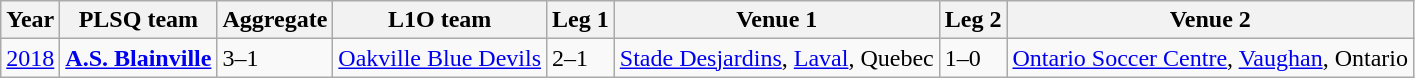<table class="wikitable">
<tr>
<th>Year</th>
<th>PLSQ team</th>
<th>Aggregate</th>
<th>L1O team</th>
<th>Leg 1</th>
<th>Venue 1</th>
<th>Leg 2</th>
<th>Venue 2</th>
</tr>
<tr>
<td><a href='#'>2018</a></td>
<td><strong><a href='#'>A.S. Blainville</a></strong></td>
<td>3–1</td>
<td><a href='#'>Oakville Blue Devils</a></td>
<td>2–1</td>
<td><a href='#'>Stade Desjardins</a>, <a href='#'>Laval</a>, Quebec</td>
<td>1–0</td>
<td><a href='#'>Ontario Soccer Centre</a>, <a href='#'>Vaughan</a>, Ontario</td>
</tr>
</table>
